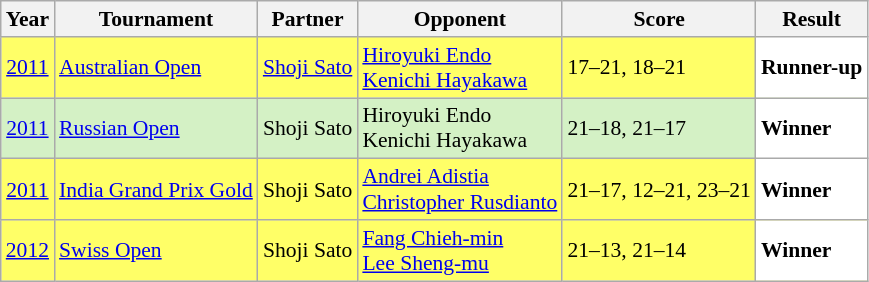<table class="sortable wikitable" style="font-size: 90%;">
<tr>
<th>Year</th>
<th>Tournament</th>
<th>Partner</th>
<th>Opponent</th>
<th>Score</th>
<th>Result</th>
</tr>
<tr style="background:#FFFF67">
<td align="center"><a href='#'>2011</a></td>
<td align="left"><a href='#'>Australian Open</a></td>
<td align="left"> <a href='#'>Shoji Sato</a></td>
<td align="left"> <a href='#'>Hiroyuki Endo</a> <br>  <a href='#'>Kenichi Hayakawa</a></td>
<td align="left">17–21, 18–21</td>
<td style="text-align:left; background:white"> <strong>Runner-up</strong></td>
</tr>
<tr style="background:#D4F1C5">
<td align="center"><a href='#'>2011</a></td>
<td align="left"><a href='#'>Russian Open</a></td>
<td align="left"> Shoji Sato</td>
<td align="left"> Hiroyuki Endo <br>  Kenichi Hayakawa</td>
<td align="left">21–18, 21–17</td>
<td style="text-align:left; background:white"> <strong>Winner</strong></td>
</tr>
<tr style="background:#FFFF67">
<td align="center"><a href='#'>2011</a></td>
<td align="left"><a href='#'>India Grand Prix Gold</a></td>
<td align="left"> Shoji Sato</td>
<td align="left"> <a href='#'>Andrei Adistia</a> <br>  <a href='#'>Christopher Rusdianto</a></td>
<td align="left">21–17, 12–21, 23–21</td>
<td style="text-align:left; background:white"> <strong>Winner</strong></td>
</tr>
<tr style="background:#FFFF67">
<td align="center"><a href='#'>2012</a></td>
<td align="left"><a href='#'>Swiss Open</a></td>
<td align="left"> Shoji Sato</td>
<td align="left"> <a href='#'>Fang Chieh-min</a> <br>  <a href='#'>Lee Sheng-mu</a></td>
<td align="left">21–13, 21–14</td>
<td style="text-align:left; background:white"> <strong>Winner</strong></td>
</tr>
</table>
